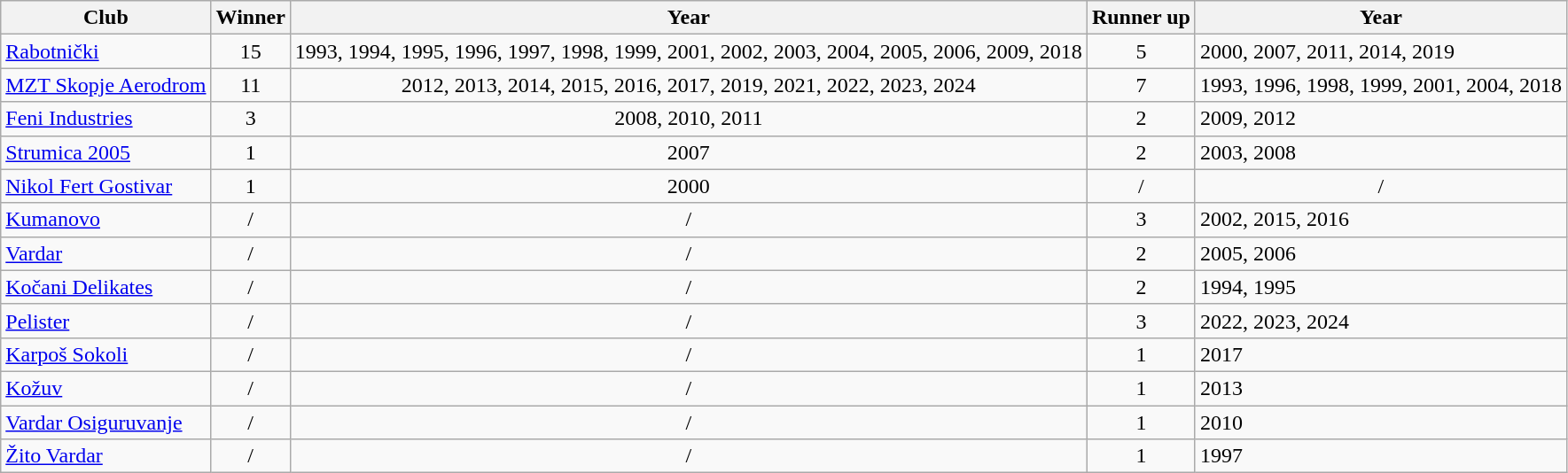<table class="wikitable">
<tr>
<th>Club</th>
<th>Winner</th>
<th>Year</th>
<th>Runner up</th>
<th>Year</th>
</tr>
<tr>
<td><a href='#'>Rabotnički</a> <strong></strong></td>
<td align="center">15</td>
<td align="center">1993, 1994, 1995, 1996, 1997, 1998, 1999, 2001, 2002, 2003, 2004, 2005, 2006, 2009, 2018</td>
<td align="center">5</td>
<td>2000, 2007, 2011, 2014, 2019</td>
</tr>
<tr>
<td><a href='#'>MZT Skopje Aerodrom</a> <strong></strong></td>
<td align="center">11</td>
<td align="center">2012, 2013, 2014, 2015, 2016, 2017, 2019, 2021, 2022, 2023, 2024</td>
<td align="center">7</td>
<td>1993, 1996, 1998, 1999, 2001, 2004, 2018</td>
</tr>
<tr>
<td><a href='#'>Feni Industries</a></td>
<td align="center">3</td>
<td align="center">2008, 2010, 2011</td>
<td align="center">2</td>
<td>2009, 2012</td>
</tr>
<tr>
<td><a href='#'>Strumica 2005</a></td>
<td align="center">1</td>
<td align="center">2007</td>
<td align="center">2</td>
<td>2003, 2008</td>
</tr>
<tr>
<td><a href='#'>Nikol Fert Gostivar</a></td>
<td align="center">1</td>
<td align="center">2000</td>
<td align="center">/</td>
<td align="center">/</td>
</tr>
<tr>
<td><a href='#'>Kumanovo</a></td>
<td align="center">/</td>
<td align="center">/</td>
<td align="center">3</td>
<td>2002, 2015, 2016</td>
</tr>
<tr>
<td><a href='#'>Vardar</a></td>
<td align="center">/</td>
<td align="center">/</td>
<td align="center">2</td>
<td>2005, 2006</td>
</tr>
<tr>
<td><a href='#'>Kočani Delikates</a></td>
<td align="center">/</td>
<td align="center">/</td>
<td align="center">2</td>
<td>1994, 1995</td>
</tr>
<tr>
<td><a href='#'>Pelister</a></td>
<td align="center">/</td>
<td align="center">/</td>
<td align="center">3</td>
<td>2022, 2023, 2024</td>
</tr>
<tr>
<td><a href='#'>Karpoš Sokoli</a></td>
<td align="center">/</td>
<td align="center">/</td>
<td align="center">1</td>
<td>2017</td>
</tr>
<tr>
<td><a href='#'>Kožuv</a></td>
<td align="center">/</td>
<td align="center">/</td>
<td align="center">1</td>
<td>2013</td>
</tr>
<tr>
<td><a href='#'>Vardar Osiguruvanje</a></td>
<td align="center">/</td>
<td align="center">/</td>
<td align="center">1</td>
<td>2010</td>
</tr>
<tr>
<td><a href='#'>Žito Vardar</a></td>
<td align="center">/</td>
<td align="center">/</td>
<td align="center">1</td>
<td>1997</td>
</tr>
</table>
